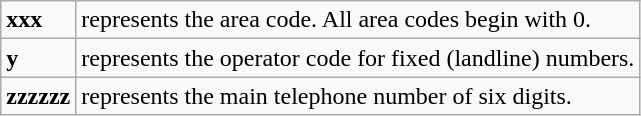<table class="wikitable">
<tr>
<td><strong>xxx</strong></td>
<td>represents the area code. All area codes begin with 0.  </td>
</tr>
<tr>
<td><strong>y</strong></td>
<td>represents the operator code for fixed (landline) numbers.</td>
</tr>
<tr>
<td><strong>zzzzzz</strong></td>
<td>represents the main telephone number of six digits.</td>
</tr>
</table>
